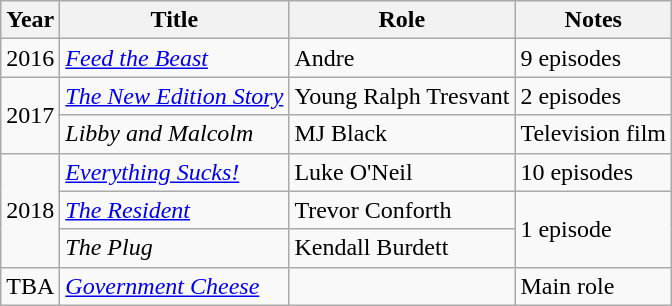<table class="wikitable sortable">
<tr>
<th>Year</th>
<th>Title</th>
<th>Role</th>
<th class="unsortable">Notes</th>
</tr>
<tr>
<td>2016</td>
<td><em><a href='#'>Feed the Beast</a></em></td>
<td>Andre</td>
<td>9 episodes</td>
</tr>
<tr>
<td rowspan="2">2017</td>
<td><em><a href='#'>The New Edition Story</a></em></td>
<td>Young Ralph Tresvant</td>
<td>2 episodes</td>
</tr>
<tr>
<td><em>Libby and Malcolm</em></td>
<td>MJ Black</td>
<td>Television film</td>
</tr>
<tr>
<td rowspan="3">2018</td>
<td><em><a href='#'>Everything Sucks!</a></em></td>
<td>Luke O'Neil</td>
<td>10 episodes</td>
</tr>
<tr>
<td><em><a href='#'>The Resident</a></em></td>
<td>Trevor Conforth</td>
<td rowspan="2">1 episode</td>
</tr>
<tr>
<td><em>The Plug</em></td>
<td>Kendall Burdett</td>
</tr>
<tr>
<td>TBA</td>
<td><em><a href='#'>Government Cheese</a></em></td>
<td></td>
<td>Main role</td>
</tr>
</table>
